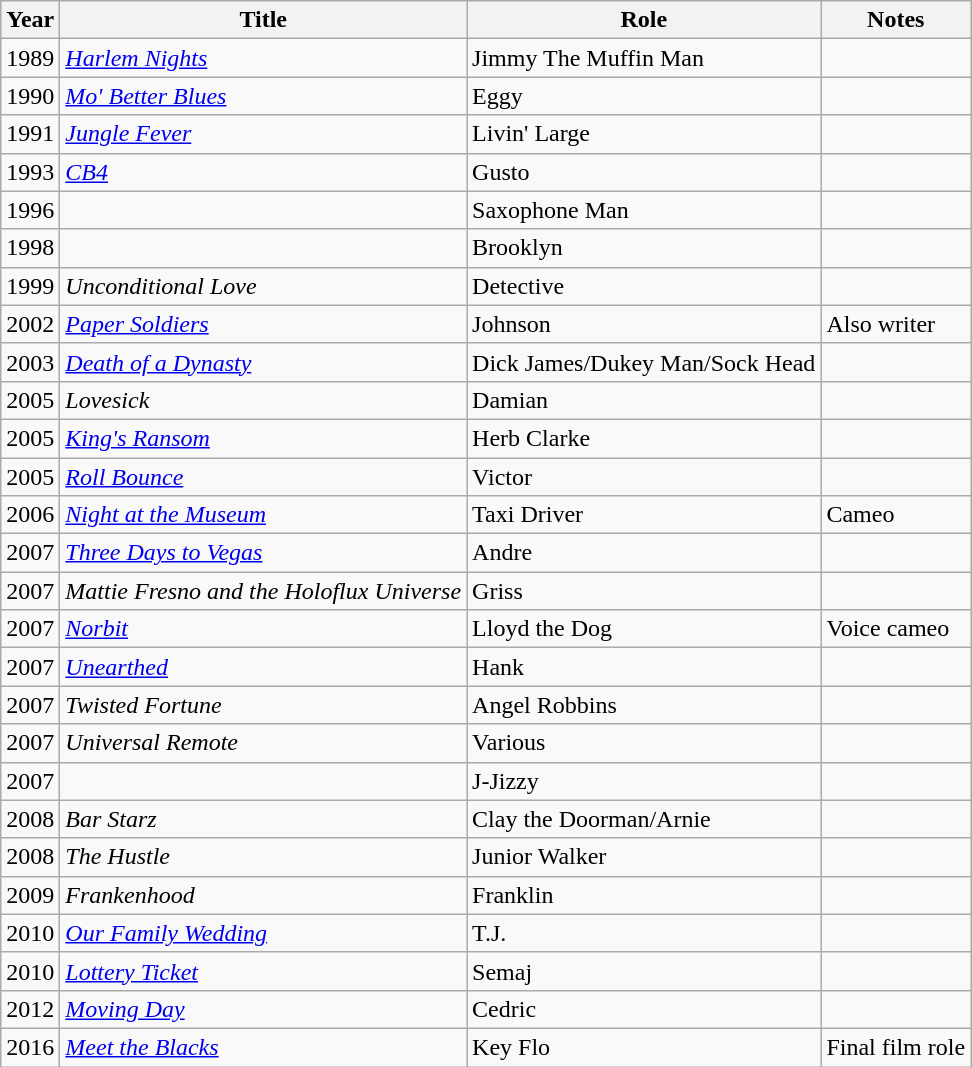<table class="wikitable sortable">
<tr>
<th>Year</th>
<th>Title</th>
<th>Role</th>
<th class="unsortable">Notes</th>
</tr>
<tr>
<td>1989</td>
<td><em><a href='#'>Harlem Nights</a></em></td>
<td>Jimmy The Muffin Man</td>
<td></td>
</tr>
<tr>
<td>1990</td>
<td><em><a href='#'>Mo' Better Blues</a></em></td>
<td>Eggy</td>
<td></td>
</tr>
<tr>
<td>1991</td>
<td><em><a href='#'>Jungle Fever</a></em></td>
<td>Livin' Large</td>
<td></td>
</tr>
<tr>
<td>1993</td>
<td><em><a href='#'>CB4</a></em></td>
<td>Gusto</td>
<td></td>
</tr>
<tr>
<td>1996</td>
<td><em></em></td>
<td>Saxophone Man</td>
<td></td>
</tr>
<tr>
<td>1998</td>
<td><em></em></td>
<td>Brooklyn</td>
<td></td>
</tr>
<tr>
<td>1999</td>
<td><em>Unconditional Love</em></td>
<td>Detective</td>
<td></td>
</tr>
<tr>
<td>2002</td>
<td><em><a href='#'>Paper Soldiers</a></em></td>
<td>Johnson</td>
<td>Also writer</td>
</tr>
<tr>
<td>2003</td>
<td><em><a href='#'>Death of a Dynasty</a></em></td>
<td>Dick James/Dukey Man/Sock Head</td>
<td></td>
</tr>
<tr>
<td>2005</td>
<td><em>Lovesick</em></td>
<td>Damian</td>
<td></td>
</tr>
<tr>
<td>2005</td>
<td><em><a href='#'>King's Ransom</a></em></td>
<td>Herb Clarke</td>
<td></td>
</tr>
<tr>
<td>2005</td>
<td><em><a href='#'>Roll Bounce</a></em></td>
<td>Victor</td>
<td></td>
</tr>
<tr>
<td>2006</td>
<td><em><a href='#'>Night at the Museum</a></em></td>
<td>Taxi Driver</td>
<td>Cameo</td>
</tr>
<tr>
<td>2007</td>
<td><em><a href='#'>Three Days to Vegas</a></em></td>
<td>Andre</td>
<td></td>
</tr>
<tr>
<td>2007</td>
<td><em>Mattie Fresno and the Holoflux Universe</em></td>
<td>Griss</td>
<td></td>
</tr>
<tr>
<td>2007</td>
<td><em><a href='#'>Norbit</a></em></td>
<td>Lloyd the Dog</td>
<td>Voice cameo</td>
</tr>
<tr>
<td>2007</td>
<td><em><a href='#'>Unearthed</a></em></td>
<td>Hank</td>
<td></td>
</tr>
<tr>
<td>2007</td>
<td><em>Twisted Fortune</em></td>
<td>Angel Robbins</td>
<td></td>
</tr>
<tr>
<td>2007</td>
<td><em>Universal Remote</em></td>
<td>Various</td>
<td></td>
</tr>
<tr>
<td>2007</td>
<td><em></em></td>
<td>J-Jizzy</td>
<td></td>
</tr>
<tr>
<td>2008</td>
<td><em>Bar Starz</em></td>
<td>Clay the Doorman/Arnie</td>
<td></td>
</tr>
<tr>
<td>2008</td>
<td><em>The Hustle</em></td>
<td>Junior Walker</td>
<td></td>
</tr>
<tr>
<td>2009</td>
<td><em>Frankenhood</em></td>
<td>Franklin</td>
<td></td>
</tr>
<tr>
<td>2010</td>
<td><em><a href='#'>Our Family Wedding</a></em></td>
<td>T.J.</td>
<td></td>
</tr>
<tr>
<td>2010</td>
<td><em><a href='#'>Lottery Ticket</a></em></td>
<td>Semaj</td>
<td></td>
</tr>
<tr>
<td>2012</td>
<td><em><a href='#'>Moving Day</a></em></td>
<td>Cedric</td>
<td></td>
</tr>
<tr>
<td>2016</td>
<td><em><a href='#'>Meet the Blacks</a></em></td>
<td>Key Flo</td>
<td>Final film role</td>
</tr>
</table>
